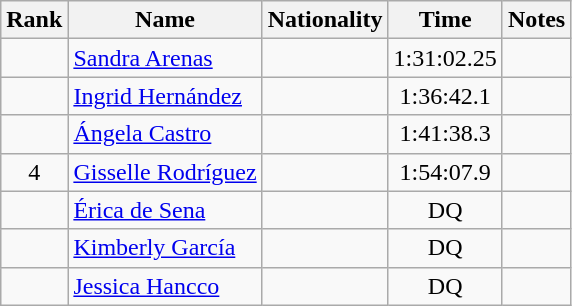<table class="wikitable sortable" style="text-align:center">
<tr>
<th>Rank</th>
<th>Name</th>
<th>Nationality</th>
<th>Time</th>
<th>Notes</th>
</tr>
<tr>
<td align=center></td>
<td align=left><a href='#'>Sandra Arenas</a></td>
<td align=left></td>
<td>1:31:02.25</td>
<td><strong></strong></td>
</tr>
<tr>
<td align=center></td>
<td align=left><a href='#'>Ingrid Hernández</a></td>
<td align=left></td>
<td>1:36:42.1</td>
<td></td>
</tr>
<tr>
<td align=center></td>
<td align=left><a href='#'>Ángela Castro</a></td>
<td align=left></td>
<td>1:41:38.3</td>
<td></td>
</tr>
<tr>
<td align=center>4</td>
<td align=left><a href='#'>Gisselle Rodríguez</a></td>
<td align=left></td>
<td>1:54:07.9</td>
<td></td>
</tr>
<tr>
<td align=center></td>
<td align=left><a href='#'>Érica de Sena</a></td>
<td align=left></td>
<td>DQ</td>
<td></td>
</tr>
<tr>
<td align=center></td>
<td align=left><a href='#'>Kimberly García</a></td>
<td align=left></td>
<td>DQ</td>
<td></td>
</tr>
<tr>
<td align=center></td>
<td align=left><a href='#'>Jessica Hancco</a></td>
<td align=left></td>
<td>DQ</td>
<td></td>
</tr>
</table>
